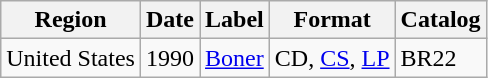<table class="wikitable">
<tr>
<th>Region</th>
<th>Date</th>
<th>Label</th>
<th>Format</th>
<th>Catalog</th>
</tr>
<tr>
<td>United States</td>
<td>1990</td>
<td><a href='#'>Boner</a></td>
<td>CD, <a href='#'>CS</a>, <a href='#'>LP</a></td>
<td>BR22</td>
</tr>
</table>
